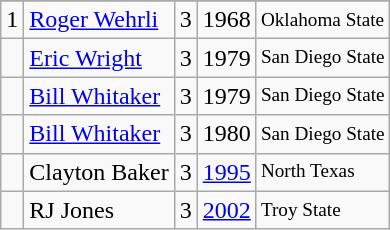<table class="wikitable">
<tr>
</tr>
<tr>
<td>1</td>
<td><a href='#'>Roger Wehrli</a></td>
<td>3</td>
<td>1968</td>
<td style="font-size:80%;">Oklahoma State</td>
</tr>
<tr>
<td></td>
<td><a href='#'>Eric Wright</a></td>
<td>3</td>
<td>1979</td>
<td style="font-size:80%;">San Diego State</td>
</tr>
<tr>
<td></td>
<td><a href='#'>Bill Whitaker</a></td>
<td>3</td>
<td>1979</td>
<td style="font-size:80%;">San Diego State</td>
</tr>
<tr>
<td></td>
<td><a href='#'>Bill Whitaker</a></td>
<td>3</td>
<td>1980</td>
<td style="font-size:80%;">San Diego State</td>
</tr>
<tr>
<td></td>
<td>Clayton Baker</td>
<td>3</td>
<td><a href='#'>1995</a></td>
<td style="font-size:80%;">North Texas</td>
</tr>
<tr>
<td></td>
<td>RJ Jones</td>
<td>3</td>
<td><a href='#'>2002</a></td>
<td style="font-size:80%;">Troy State</td>
</tr>
</table>
